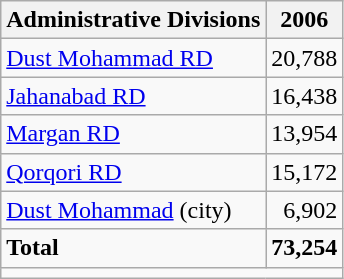<table class="wikitable">
<tr>
<th>Administrative Divisions</th>
<th>2006</th>
</tr>
<tr>
<td><a href='#'>Dust Mohammad RD</a></td>
<td style="text-align: right;">20,788</td>
</tr>
<tr>
<td><a href='#'>Jahanabad RD</a></td>
<td style="text-align: right;">16,438</td>
</tr>
<tr>
<td><a href='#'>Margan RD</a></td>
<td style="text-align: right;">13,954</td>
</tr>
<tr>
<td><a href='#'>Qorqori RD</a></td>
<td style="text-align: right;">15,172</td>
</tr>
<tr>
<td><a href='#'>Dust Mohammad</a> (city)</td>
<td style="text-align: right;">6,902</td>
</tr>
<tr>
<td><strong>Total</strong></td>
<td style="text-align: right;"><strong>73,254</strong></td>
</tr>
<tr>
<td colspan=2></td>
</tr>
</table>
